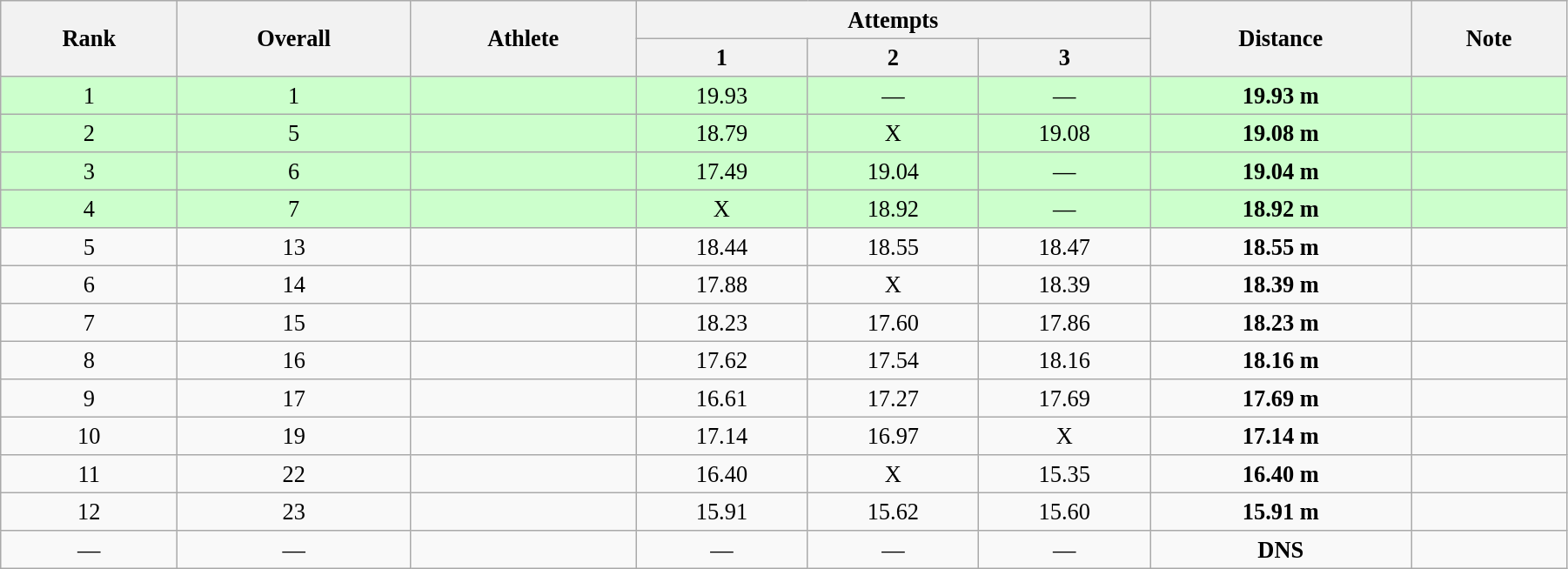<table class="wikitable" style=" text-align:center; font-size:110%;" width="95%">
<tr>
<th rowspan="2">Rank</th>
<th rowspan="2">Overall</th>
<th rowspan="2">Athlete</th>
<th colspan="3">Attempts</th>
<th rowspan="2">Distance</th>
<th rowspan="2">Note</th>
</tr>
<tr>
<th>1</th>
<th>2</th>
<th>3</th>
</tr>
<tr style="background:#ccffcc;">
<td>1</td>
<td>1</td>
<td align=left></td>
<td>19.93</td>
<td>—</td>
<td>—</td>
<td><strong>19.93 m </strong></td>
<td></td>
</tr>
<tr style="background:#ccffcc;">
<td>2</td>
<td>5</td>
<td align=left></td>
<td>18.79</td>
<td>X</td>
<td>19.08</td>
<td><strong>19.08 m </strong></td>
<td></td>
</tr>
<tr style="background:#ccffcc;">
<td>3</td>
<td>6</td>
<td align=left></td>
<td>17.49</td>
<td>19.04</td>
<td>—</td>
<td><strong>19.04 m </strong></td>
<td></td>
</tr>
<tr style="background:#ccffcc;">
<td>4</td>
<td>7</td>
<td align=left></td>
<td>X</td>
<td>18.92</td>
<td>—</td>
<td><strong>18.92 m </strong></td>
<td></td>
</tr>
<tr>
<td>5</td>
<td>13</td>
<td align=left></td>
<td>18.44</td>
<td>18.55</td>
<td>18.47</td>
<td><strong>18.55 m </strong></td>
<td></td>
</tr>
<tr>
<td>6</td>
<td>14</td>
<td align=left></td>
<td>17.88</td>
<td>X</td>
<td>18.39</td>
<td><strong>18.39 m </strong></td>
<td></td>
</tr>
<tr>
<td>7</td>
<td>15</td>
<td align=left></td>
<td>18.23</td>
<td>17.60</td>
<td>17.86</td>
<td><strong>18.23 m </strong></td>
<td></td>
</tr>
<tr>
<td>8</td>
<td>16</td>
<td align=left></td>
<td>17.62</td>
<td>17.54</td>
<td>18.16</td>
<td><strong>18.16 m </strong></td>
<td></td>
</tr>
<tr>
<td>9</td>
<td>17</td>
<td align=left></td>
<td>16.61</td>
<td>17.27</td>
<td>17.69</td>
<td><strong>17.69 m </strong></td>
<td></td>
</tr>
<tr>
<td>10</td>
<td>19</td>
<td align=left></td>
<td>17.14</td>
<td>16.97</td>
<td>X</td>
<td><strong>17.14 m </strong></td>
<td></td>
</tr>
<tr>
<td>11</td>
<td>22</td>
<td align=left></td>
<td>16.40</td>
<td>X</td>
<td>15.35</td>
<td><strong>16.40 m </strong></td>
<td></td>
</tr>
<tr>
<td>12</td>
<td>23</td>
<td align=left></td>
<td>15.91</td>
<td>15.62</td>
<td>15.60</td>
<td><strong>15.91 m </strong></td>
<td></td>
</tr>
<tr>
<td>—</td>
<td>—</td>
<td align=left></td>
<td>—</td>
<td>—</td>
<td>—</td>
<td><strong>DNS </strong></td>
</tr>
</table>
